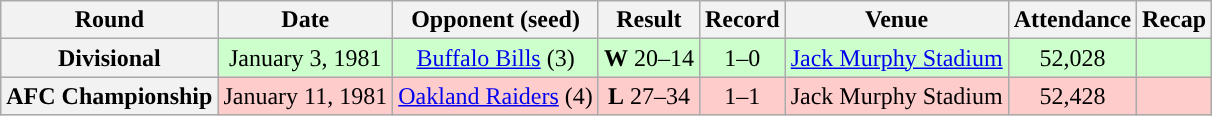<table class="wikitable" style="text-align:center">
<tr>
<th>Round</th>
<th>Date</th>
<th>Opponent (seed)</th>
<th>Result</th>
<th>Record</th>
<th>Venue</th>
<th>Attendance</th>
<th>Recap</th>
</tr>
<tr style="background:#cfc">
<th>Divisional</th>
<td>January 3, 1981</td>
<td><a href='#'>Buffalo Bills</a> (3)</td>
<td><strong>W</strong> 20–14</td>
<td>1–0</td>
<td><a href='#'>Jack Murphy Stadium</a></td>
<td>52,028</td>
<td></td>
</tr>
<tr style="background:#fcc">
<th>AFC Championship</th>
<td>January 11, 1981</td>
<td><a href='#'>Oakland Raiders</a> (4)</td>
<td><strong>L</strong> 27–34</td>
<td>1–1</td>
<td>Jack Murphy Stadium</td>
<td>52,428</td>
<td></td>
</tr>
</table>
